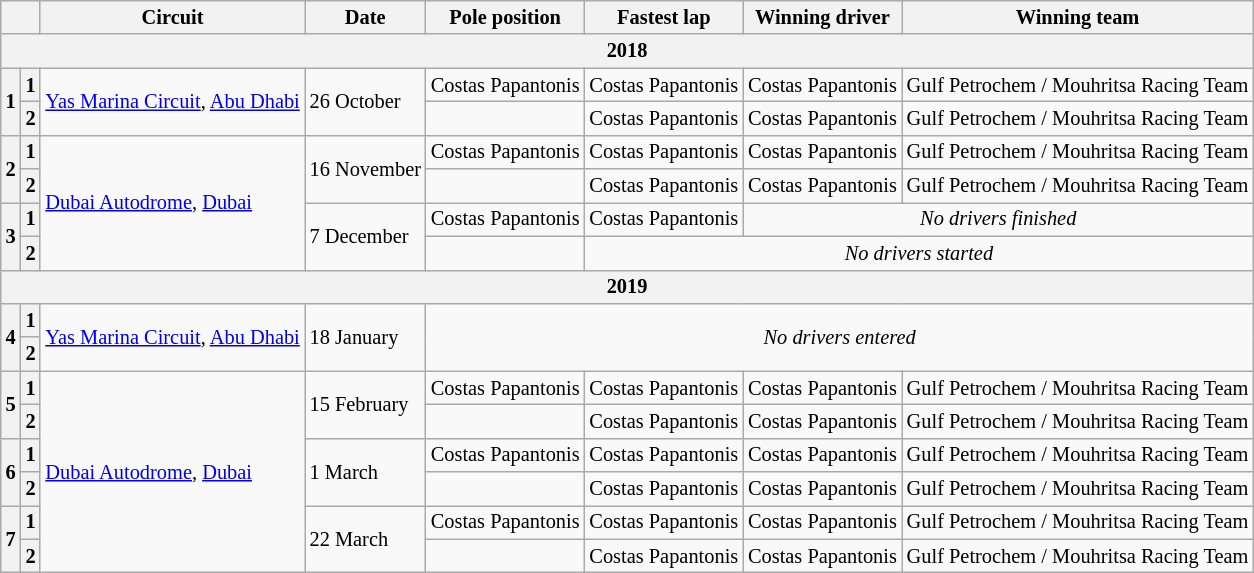<table class="wikitable" style="font-size: 85%">
<tr>
<th colspan="2"></th>
<th>Circuit</th>
<th>Date</th>
<th>Pole position</th>
<th>Fastest lap</th>
<th>Winning driver</th>
<th>Winning team</th>
</tr>
<tr>
<th colspan="8">2018</th>
</tr>
<tr>
<th rowspan="2">1</th>
<th>1</th>
<td rowspan="2"><a href='#'>Yas Marina Circuit</a>, <a href='#'>Abu Dhabi</a></td>
<td rowspan="2">26 October</td>
<td> Costas Papantonis</td>
<td> Costas Papantonis</td>
<td> Costas Papantonis</td>
<td>Gulf Petrochem / Mouhritsa Racing Team</td>
</tr>
<tr>
<th>2</th>
<td></td>
<td> Costas Papantonis</td>
<td> Costas Papantonis</td>
<td>Gulf Petrochem / Mouhritsa Racing Team</td>
</tr>
<tr>
<th rowspan="2">2</th>
<th>1</th>
<td rowspan="4"><a href='#'>Dubai Autodrome</a>, <a href='#'>Dubai</a></td>
<td rowspan="2">16 November</td>
<td> Costas Papantonis</td>
<td> Costas Papantonis</td>
<td> Costas Papantonis</td>
<td>Gulf Petrochem / Mouhritsa Racing Team</td>
</tr>
<tr>
<th>2</th>
<td></td>
<td> Costas Papantonis</td>
<td> Costas Papantonis</td>
<td>Gulf Petrochem / Mouhritsa Racing Team</td>
</tr>
<tr>
<th rowspan="2">3</th>
<th>1</th>
<td rowspan="2">7 December</td>
<td> Costas Papantonis</td>
<td> Costas Papantonis</td>
<td colspan="2" align="center"><em>No drivers finished</em></td>
</tr>
<tr>
<th>2</th>
<td></td>
<td colspan="3" align="center"><em>No drivers started</em></td>
</tr>
<tr>
<th colspan="8">2019</th>
</tr>
<tr>
<th rowspan="2">4</th>
<th>1</th>
<td rowspan="2"><a href='#'>Yas Marina Circuit</a>, <a href='#'>Abu Dhabi</a></td>
<td rowspan="2">18 January</td>
<td colspan="4" rowspan="2" align="center"><em>No drivers entered</em></td>
</tr>
<tr>
<th>2</th>
</tr>
<tr>
<th rowspan="2">5</th>
<th>1</th>
<td rowspan="6"><a href='#'>Dubai Autodrome</a>, <a href='#'>Dubai</a></td>
<td rowspan="2">15 February</td>
<td> Costas Papantonis</td>
<td> Costas Papantonis</td>
<td> Costas Papantonis</td>
<td>Gulf Petrochem / Mouhritsa Racing Team</td>
</tr>
<tr>
<th>2</th>
<td></td>
<td> Costas Papantonis</td>
<td> Costas Papantonis</td>
<td>Gulf Petrochem / Mouhritsa Racing Team</td>
</tr>
<tr>
<th rowspan="2">6</th>
<th>1</th>
<td rowspan="2">1 March</td>
<td> Costas Papantonis</td>
<td> Costas Papantonis</td>
<td> Costas Papantonis</td>
<td>Gulf Petrochem / Mouhritsa Racing Team</td>
</tr>
<tr>
<th>2</th>
<td></td>
<td> Costas Papantonis</td>
<td> Costas Papantonis</td>
<td>Gulf Petrochem / Mouhritsa Racing Team</td>
</tr>
<tr>
<th rowspan="2">7</th>
<th>1</th>
<td rowspan="2">22 March</td>
<td> Costas Papantonis</td>
<td> Costas Papantonis</td>
<td> Costas Papantonis</td>
<td>Gulf Petrochem / Mouhritsa Racing Team</td>
</tr>
<tr>
<th>2</th>
<td></td>
<td> Costas Papantonis</td>
<td> Costas Papantonis</td>
<td>Gulf Petrochem / Mouhritsa Racing Team</td>
</tr>
</table>
